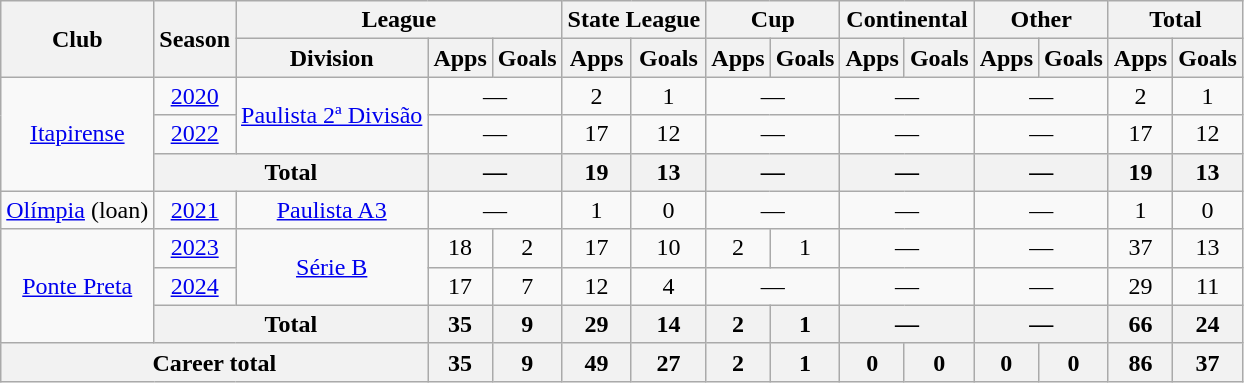<table class="wikitable" style="text-align: center;">
<tr>
<th rowspan="2">Club</th>
<th rowspan="2">Season</th>
<th colspan="3">League</th>
<th colspan="2">State League</th>
<th colspan="2">Cup</th>
<th colspan="2">Continental</th>
<th colspan="2">Other</th>
<th colspan="2">Total</th>
</tr>
<tr>
<th>Division</th>
<th>Apps</th>
<th>Goals</th>
<th>Apps</th>
<th>Goals</th>
<th>Apps</th>
<th>Goals</th>
<th>Apps</th>
<th>Goals</th>
<th>Apps</th>
<th>Goals</th>
<th>Apps</th>
<th>Goals</th>
</tr>
<tr>
<td rowspan="3" valign="center"><a href='#'>Itapirense</a></td>
<td><a href='#'>2020</a></td>
<td rowspan="2"><a href='#'>Paulista 2ª Divisão</a></td>
<td colspan="2">—</td>
<td>2</td>
<td>1</td>
<td colspan="2">—</td>
<td colspan="2">—</td>
<td colspan="2">—</td>
<td>2</td>
<td>1</td>
</tr>
<tr>
<td><a href='#'>2022</a></td>
<td colspan="2">—</td>
<td>17</td>
<td>12</td>
<td colspan="2">—</td>
<td colspan="2">—</td>
<td colspan="2">—</td>
<td>17</td>
<td>12</td>
</tr>
<tr>
<th colspan="2">Total</th>
<th colspan="2">—</th>
<th>19</th>
<th>13</th>
<th colspan="2">—</th>
<th colspan="2">—</th>
<th colspan="2">—</th>
<th>19</th>
<th>13</th>
</tr>
<tr>
<td valign="center"><a href='#'>Olímpia</a> (loan)</td>
<td><a href='#'>2021</a></td>
<td><a href='#'>Paulista A3</a></td>
<td colspan="2">—</td>
<td>1</td>
<td>0</td>
<td colspan="2">—</td>
<td colspan="2">—</td>
<td colspan="2">—</td>
<td>1</td>
<td>0</td>
</tr>
<tr>
<td rowspan="3" valign="center"><a href='#'>Ponte Preta</a></td>
<td><a href='#'>2023</a></td>
<td rowspan="2"><a href='#'>Série B</a></td>
<td>18</td>
<td>2</td>
<td>17</td>
<td>10</td>
<td>2</td>
<td>1</td>
<td colspan="2">—</td>
<td colspan="2">—</td>
<td>37</td>
<td>13</td>
</tr>
<tr>
<td><a href='#'>2024</a></td>
<td>17</td>
<td>7</td>
<td>12</td>
<td>4</td>
<td colspan="2">—</td>
<td colspan="2">—</td>
<td colspan="2">—</td>
<td>29</td>
<td>11</td>
</tr>
<tr>
<th colspan="2">Total</th>
<th>35</th>
<th>9</th>
<th>29</th>
<th>14</th>
<th>2</th>
<th>1</th>
<th colspan="2">—</th>
<th colspan="2">—</th>
<th>66</th>
<th>24</th>
</tr>
<tr>
<th colspan="3"><strong>Career total</strong></th>
<th>35</th>
<th>9</th>
<th>49</th>
<th>27</th>
<th>2</th>
<th>1</th>
<th>0</th>
<th>0</th>
<th>0</th>
<th>0</th>
<th>86</th>
<th>37</th>
</tr>
</table>
